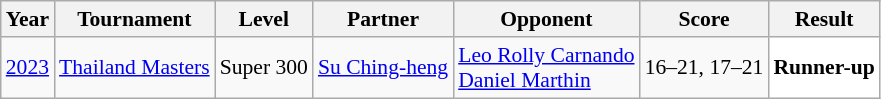<table class="sortable wikitable" style="font-size: 90%;">
<tr>
<th>Year</th>
<th>Tournament</th>
<th>Level</th>
<th>Partner</th>
<th>Opponent</th>
<th>Score</th>
<th>Result</th>
</tr>
<tr>
<td align="center"><a href='#'>2023</a></td>
<td align="left"><a href='#'>Thailand Masters</a></td>
<td align="left">Super 300</td>
<td align="left"> <a href='#'>Su Ching-heng</a></td>
<td align="left"> <a href='#'>Leo Rolly Carnando</a><br> <a href='#'>Daniel Marthin</a></td>
<td align="left">16–21, 17–21</td>
<td style="text-align:left; background:white"> <strong>Runner-up</strong></td>
</tr>
</table>
